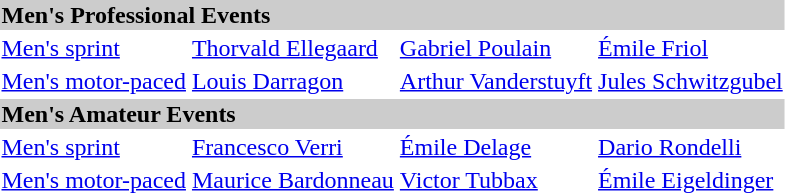<table>
<tr bgcolor="#cccccc">
<td colspan=7><strong>Men's Professional Events</strong></td>
</tr>
<tr>
<td><a href='#'>Men's sprint</a> <br></td>
<td><a href='#'>Thorvald Ellegaard</a><br></td>
<td><a href='#'>Gabriel Poulain</a><br></td>
<td><a href='#'>Émile Friol</a><br></td>
</tr>
<tr>
<td><a href='#'>Men's motor-paced</a><br></td>
<td><a href='#'>Louis Darragon</a><br></td>
<td><a href='#'>Arthur Vanderstuyft</a><br></td>
<td><a href='#'>Jules Schwitzgubel</a><br></td>
</tr>
<tr bgcolor="#cccccc">
<td colspan=7><strong>Men's Amateur Events</strong></td>
</tr>
<tr>
<td><a href='#'>Men's sprint</a> <br></td>
<td><a href='#'>Francesco Verri</a><br></td>
<td><a href='#'>Émile Delage</a> <br></td>
<td><a href='#'>Dario Rondelli</a> <br></td>
</tr>
<tr>
<td><a href='#'>Men's motor-paced</a><br></td>
<td><a href='#'>Maurice Bardonneau</a><br></td>
<td><a href='#'>Victor Tubbax</a><br></td>
<td><a href='#'>Émile Eigeldinger</a><br></td>
</tr>
</table>
